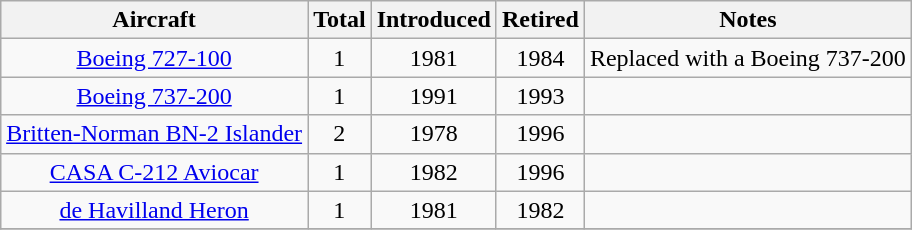<table class="wikitable" style="margin:0.5em auto; text-align:center">
<tr>
<th>Aircraft</th>
<th>Total</th>
<th>Introduced</th>
<th>Retired</th>
<th>Notes</th>
</tr>
<tr>
<td><a href='#'>Boeing 727-100</a></td>
<td>1</td>
<td>1981</td>
<td>1984</td>
<td>Replaced with a Boeing 737-200</td>
</tr>
<tr>
<td><a href='#'>Boeing 737-200</a></td>
<td>1</td>
<td>1991</td>
<td>1993</td>
<td></td>
</tr>
<tr>
<td><a href='#'>Britten-Norman BN-2 Islander</a></td>
<td>2</td>
<td>1978</td>
<td>1996</td>
<td></td>
</tr>
<tr>
<td><a href='#'>CASA C-212 Aviocar</a></td>
<td>1</td>
<td>1982</td>
<td>1996</td>
<td></td>
</tr>
<tr>
<td><a href='#'>de Havilland Heron</a></td>
<td>1</td>
<td>1981</td>
<td>1982</td>
<td></td>
</tr>
<tr>
</tr>
</table>
